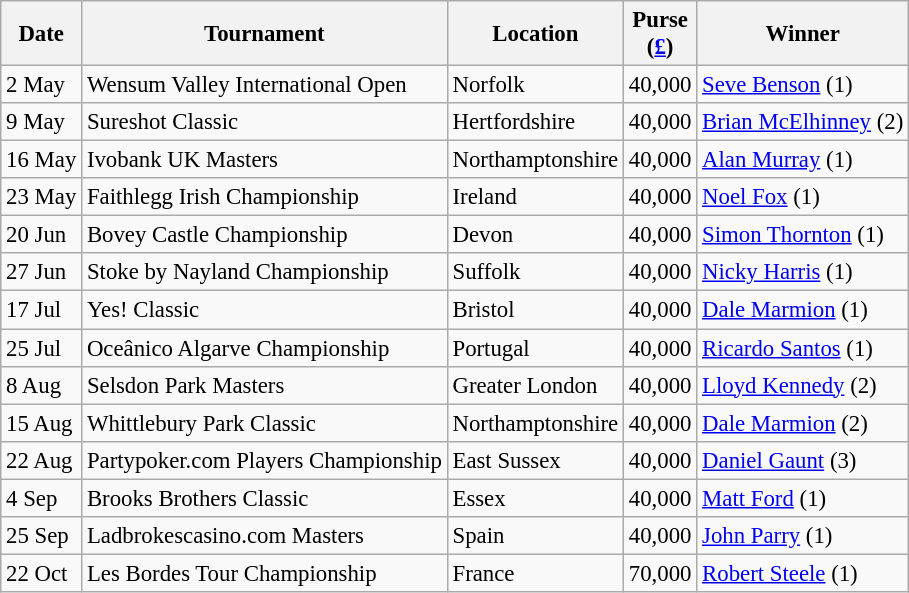<table class="wikitable" style="font-size:95%;">
<tr>
<th>Date</th>
<th>Tournament</th>
<th>Location</th>
<th>Purse<br>(<a href='#'>£</a>)</th>
<th>Winner</th>
</tr>
<tr>
<td>2 May</td>
<td>Wensum Valley International Open</td>
<td>Norfolk</td>
<td align=right>40,000</td>
<td> <a href='#'>Seve Benson</a> (1)</td>
</tr>
<tr>
<td>9 May</td>
<td>Sureshot Classic</td>
<td>Hertfordshire</td>
<td align=right>40,000</td>
<td> <a href='#'>Brian McElhinney</a> (2)</td>
</tr>
<tr>
<td>16 May</td>
<td>Ivobank UK Masters</td>
<td>Northamptonshire</td>
<td align=right>40,000</td>
<td> <a href='#'>Alan Murray</a> (1)</td>
</tr>
<tr>
<td>23 May</td>
<td>Faithlegg Irish Championship</td>
<td>Ireland</td>
<td align=right>40,000</td>
<td> <a href='#'>Noel Fox</a> (1)</td>
</tr>
<tr>
<td>20 Jun</td>
<td>Bovey Castle Championship</td>
<td>Devon</td>
<td align=right>40,000</td>
<td> <a href='#'>Simon Thornton</a> (1)</td>
</tr>
<tr>
<td>27 Jun</td>
<td>Stoke by Nayland Championship</td>
<td>Suffolk</td>
<td align=right>40,000</td>
<td> <a href='#'>Nicky Harris</a> (1)</td>
</tr>
<tr>
<td>17 Jul</td>
<td>Yes! Classic</td>
<td>Bristol</td>
<td align=right>40,000</td>
<td> <a href='#'>Dale Marmion</a> (1)</td>
</tr>
<tr>
<td>25 Jul</td>
<td>Oceânico Algarve Championship</td>
<td>Portugal</td>
<td align=right>40,000</td>
<td> <a href='#'>Ricardo Santos</a> (1)</td>
</tr>
<tr>
<td>8 Aug</td>
<td>Selsdon Park Masters</td>
<td>Greater London</td>
<td align=right>40,000</td>
<td> <a href='#'>Lloyd Kennedy</a> (2)</td>
</tr>
<tr>
<td>15 Aug</td>
<td>Whittlebury Park Classic</td>
<td>Northamptonshire</td>
<td align=right>40,000</td>
<td> <a href='#'>Dale Marmion</a> (2)</td>
</tr>
<tr>
<td>22 Aug</td>
<td>Partypoker.com Players Championship</td>
<td>East Sussex</td>
<td align=right>40,000</td>
<td> <a href='#'>Daniel Gaunt</a> (3)</td>
</tr>
<tr>
<td>4 Sep</td>
<td>Brooks Brothers Classic</td>
<td>Essex</td>
<td align=right>40,000</td>
<td> <a href='#'>Matt Ford</a> (1)</td>
</tr>
<tr>
<td>25 Sep</td>
<td>Ladbrokescasino.com Masters</td>
<td>Spain</td>
<td align=right>40,000</td>
<td> <a href='#'>John Parry</a> (1)</td>
</tr>
<tr>
<td>22 Oct</td>
<td>Les Bordes Tour Championship</td>
<td>France</td>
<td align=right>70,000</td>
<td> <a href='#'>Robert Steele</a> (1)</td>
</tr>
</table>
